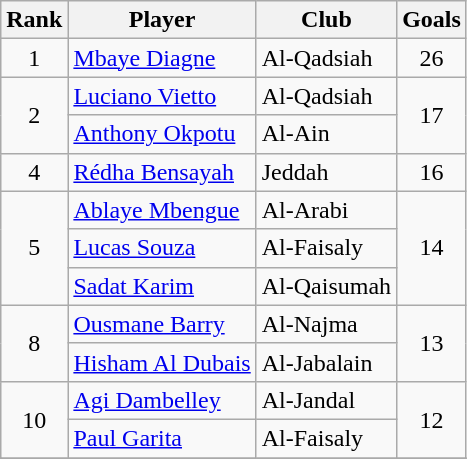<table class="wikitable" style="text-align:center">
<tr>
<th>Rank</th>
<th>Player</th>
<th>Club</th>
<th>Goals</th>
</tr>
<tr>
<td>1</td>
<td align="left"> <a href='#'>Mbaye Diagne</a></td>
<td align="left">Al-Qadsiah</td>
<td>26</td>
</tr>
<tr>
<td rowspan=2>2</td>
<td align="left"> <a href='#'>Luciano Vietto</a></td>
<td align="left">Al-Qadsiah</td>
<td rowspan=2>17</td>
</tr>
<tr>
<td align="left"> <a href='#'>Anthony Okpotu</a></td>
<td align="left">Al-Ain</td>
</tr>
<tr>
<td>4</td>
<td align="left"> <a href='#'>Rédha Bensayah</a></td>
<td align="left">Jeddah</td>
<td>16</td>
</tr>
<tr>
<td rowspan=3>5</td>
<td align="left"> <a href='#'>Ablaye Mbengue</a></td>
<td align="left">Al-Arabi</td>
<td rowspan=3>14</td>
</tr>
<tr>
<td align="left"> <a href='#'>Lucas Souza</a></td>
<td align="left">Al-Faisaly</td>
</tr>
<tr>
<td align="left"> <a href='#'>Sadat Karim</a></td>
<td align="left">Al-Qaisumah</td>
</tr>
<tr>
<td rowspan=2>8</td>
<td align="left"> <a href='#'>Ousmane Barry</a></td>
<td align="left">Al-Najma</td>
<td rowspan=2>13</td>
</tr>
<tr>
<td align="left"> <a href='#'>Hisham Al Dubais</a></td>
<td align="left">Al-Jabalain</td>
</tr>
<tr>
<td rowspan=2>10</td>
<td align="left"> <a href='#'>Agi Dambelley</a></td>
<td align="left">Al-Jandal</td>
<td rowspan=2>12</td>
</tr>
<tr>
<td align="left"> <a href='#'>Paul Garita</a></td>
<td align="left">Al-Faisaly</td>
</tr>
<tr>
</tr>
<tr>
</tr>
</table>
